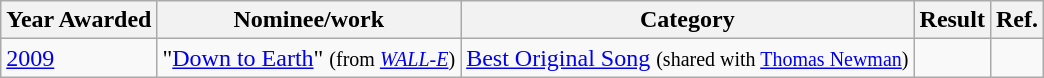<table class="wikitable">
<tr>
<th>Year Awarded</th>
<th>Nominee/work</th>
<th>Category</th>
<th>Result</th>
<th>Ref.</th>
</tr>
<tr>
<td><a href='#'>2009</a></td>
<td>"<a href='#'>Down to Earth</a>" <small>(from <em><a href='#'>WALL-E</a></em>)</small></td>
<td><a href='#'>Best Original Song</a> <small>(shared with <a href='#'>Thomas Newman</a>)</small></td>
<td></td>
<td></td>
</tr>
</table>
